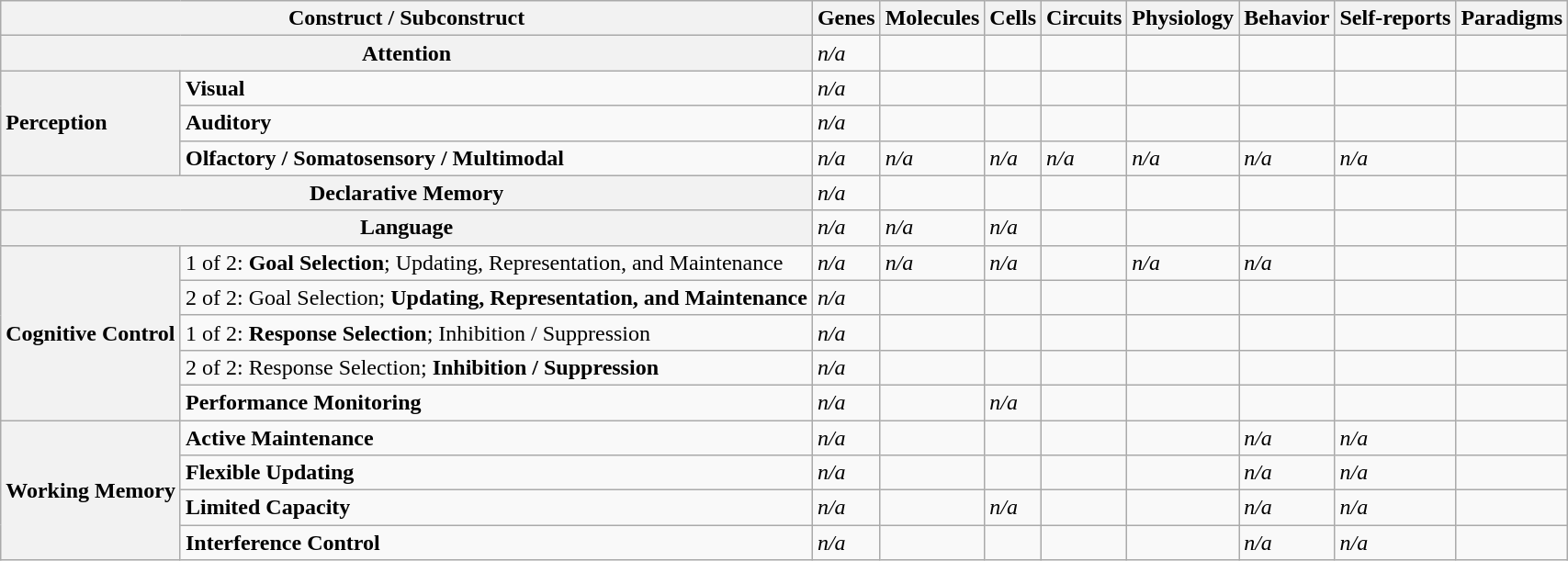<table class="wikitable">
<tr>
<th colspan="2">Construct / Subconstruct</th>
<th>Genes</th>
<th>Molecules</th>
<th>Cells</th>
<th>Circuits</th>
<th>Physiology</th>
<th>Behavior</th>
<th>Self-reports</th>
<th>Paradigms</th>
</tr>
<tr>
<th colspan="2">Attention</th>
<td><em>n/a</em></td>
<td></td>
<td></td>
<td></td>
<td></td>
<td></td>
<td></td>
<td></td>
</tr>
<tr>
<th rowspan="3" style="text-align: left;">Perception</th>
<td><strong>Visual</strong></td>
<td><em>n/a</em></td>
<td></td>
<td></td>
<td></td>
<td></td>
<td></td>
<td></td>
<td></td>
</tr>
<tr>
<td><strong>Auditory</strong></td>
<td><em>n/a</em></td>
<td></td>
<td></td>
<td></td>
<td></td>
<td></td>
<td></td>
<td></td>
</tr>
<tr>
<td><strong>Olfactory / Somatosensory / Multimodal</strong></td>
<td><em>n/a</em></td>
<td><em>n/a</em></td>
<td><em>n/a</em></td>
<td><em>n/a</em></td>
<td><em>n/a</em></td>
<td><em>n/a</em></td>
<td><em>n/a</em></td>
<td></td>
</tr>
<tr>
<th colspan="2">Declarative Memory</th>
<td><em>n/a</em></td>
<td></td>
<td></td>
<td></td>
<td></td>
<td></td>
<td></td>
<td></td>
</tr>
<tr>
<th colspan="2">Language</th>
<td><em>n/a</em></td>
<td><em>n/a</em></td>
<td><em>n/a</em></td>
<td></td>
<td></td>
<td></td>
<td></td>
<td></td>
</tr>
<tr>
<th rowspan="5" style="text-align: left;">Cognitive Control</th>
<td>1 of 2: <strong>Goal Selection</strong>; Updating, Representation, and Maintenance</td>
<td><em>n/a</em></td>
<td><em>n/a</em></td>
<td><em>n/a</em></td>
<td></td>
<td><em>n/a</em></td>
<td><em>n/a</em></td>
<td></td>
<td></td>
</tr>
<tr>
<td>2 of 2: Goal Selection; <strong>Updating, Representation, and Maintenance</strong></td>
<td><em>n/a</em></td>
<td></td>
<td></td>
<td></td>
<td></td>
<td></td>
<td></td>
<td></td>
</tr>
<tr>
<td>1 of 2: <strong>Response Selection</strong>; Inhibition / Suppression</td>
<td><em>n/a</em></td>
<td></td>
<td></td>
<td></td>
<td></td>
<td></td>
<td></td>
<td></td>
</tr>
<tr>
<td>2 of 2: Response Selection; <strong>Inhibition / Suppression</strong></td>
<td><em>n/a</em></td>
<td></td>
<td></td>
<td></td>
<td></td>
<td></td>
<td></td>
<td></td>
</tr>
<tr>
<td><strong>Performance Monitoring</strong></td>
<td><em>n/a</em></td>
<td></td>
<td><em>n/a</em></td>
<td></td>
<td></td>
<td></td>
<td></td>
<td></td>
</tr>
<tr>
<th rowspan="4" style="text-align: left;">Working Memory</th>
<td><strong>Active Maintenance</strong></td>
<td><em>n/a</em></td>
<td></td>
<td></td>
<td></td>
<td></td>
<td><em>n/a</em></td>
<td><em>n/a</em></td>
<td></td>
</tr>
<tr>
<td><strong>Flexible Updating</strong></td>
<td><em>n/a</em></td>
<td></td>
<td></td>
<td></td>
<td></td>
<td><em>n/a</em></td>
<td><em>n/a</em></td>
<td></td>
</tr>
<tr>
<td><strong>Limited Capacity</strong></td>
<td><em>n/a</em></td>
<td></td>
<td><em>n/a</em></td>
<td></td>
<td></td>
<td><em>n/a</em></td>
<td><em>n/a</em></td>
<td></td>
</tr>
<tr>
<td><strong>Interference Control</strong></td>
<td><em>n/a</em></td>
<td></td>
<td></td>
<td></td>
<td></td>
<td><em>n/a</em></td>
<td><em>n/a</em></td>
<td></td>
</tr>
</table>
